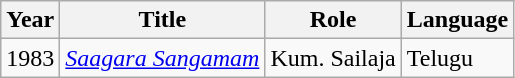<table class="wikitable">
<tr>
<th>Year</th>
<th>Title</th>
<th>Role</th>
<th>Language</th>
</tr>
<tr>
<td>1983</td>
<td><em><a href='#'>Saagara Sangamam</a></em></td>
<td>Kum. Sailaja</td>
<td>Telugu</td>
</tr>
</table>
